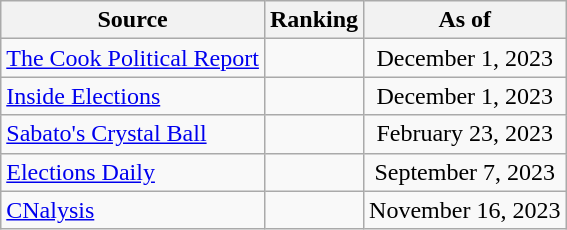<table class="wikitable" style="text-align:center">
<tr>
<th>Source</th>
<th>Ranking</th>
<th>As of</th>
</tr>
<tr>
<td align=left><a href='#'>The Cook Political Report</a></td>
<td></td>
<td>December 1, 2023</td>
</tr>
<tr>
<td align=left><a href='#'>Inside Elections</a></td>
<td></td>
<td>December 1, 2023</td>
</tr>
<tr>
<td align=left><a href='#'>Sabato's Crystal Ball</a></td>
<td></td>
<td>February 23, 2023</td>
</tr>
<tr>
<td align=left><a href='#'>Elections Daily</a></td>
<td></td>
<td>September 7, 2023</td>
</tr>
<tr>
<td align=left><a href='#'>CNalysis</a></td>
<td></td>
<td>November 16, 2023</td>
</tr>
</table>
